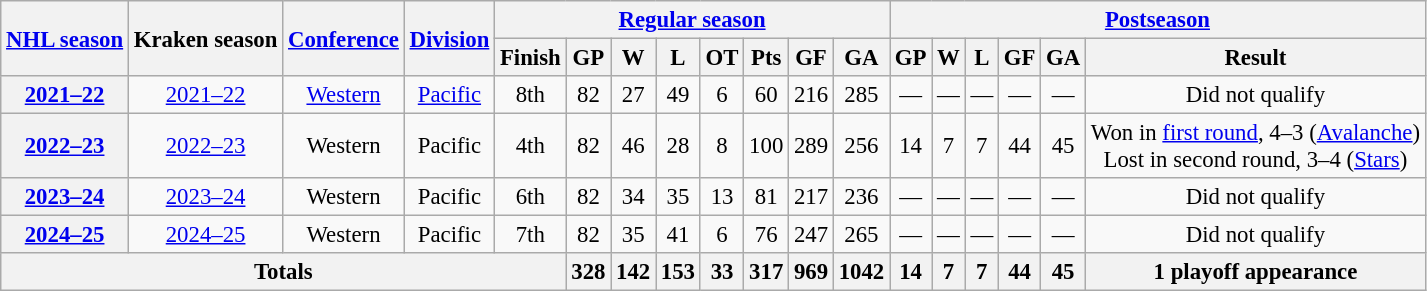<table class="wikitable" style="text-align:center; font-size:95%;">
<tr>
<th rowspan="2"><a href='#'>NHL season</a></th>
<th rowspan="2">Kraken season</th>
<th rowspan="2"><a href='#'>Conference</a></th>
<th rowspan="2"><a href='#'>Division</a></th>
<th colspan="8"><a href='#'>Regular season</a></th>
<th colspan="6"><a href='#'>Postseason</a></th>
</tr>
<tr>
<th scope="col">Finish</th>
<th scope="col">GP</th>
<th scope="col">W</th>
<th scope="col">L</th>
<th scope="col">OT</th>
<th scope="col">Pts</th>
<th scope="col">GF</th>
<th scope="col">GA</th>
<th scope="col">GP</th>
<th scope="col">W</th>
<th scope="col">L</th>
<th scope="col">GF</th>
<th scope="col">GA</th>
<th scope="col">Result</th>
</tr>
<tr>
<th scope=row><a href='#'>2021–22</a></th>
<td><a href='#'>2021–22</a></td>
<td><a href='#'>Western</a></td>
<td><a href='#'>Pacific</a></td>
<td>8th</td>
<td>82</td>
<td>27</td>
<td>49</td>
<td>6</td>
<td>60</td>
<td>216</td>
<td>285</td>
<td>—</td>
<td>—</td>
<td>—</td>
<td>—</td>
<td>—</td>
<td>Did not qualify</td>
</tr>
<tr>
<th scope=row><a href='#'>2022–23</a></th>
<td><a href='#'>2022–23</a></td>
<td>Western</td>
<td>Pacific</td>
<td>4th</td>
<td>82</td>
<td>46</td>
<td>28</td>
<td>8</td>
<td>100</td>
<td>289</td>
<td>256</td>
<td>14</td>
<td>7</td>
<td>7</td>
<td>44</td>
<td>45</td>
<td>Won in <a href='#'>first round</a>, 4–3 (<a href='#'>Avalanche</a>)<br>Lost in second round, 3–4 (<a href='#'>Stars</a>)</td>
</tr>
<tr>
<th scope=row><a href='#'>2023–24</a></th>
<td><a href='#'>2023–24</a></td>
<td>Western</td>
<td>Pacific</td>
<td>6th</td>
<td>82</td>
<td>34</td>
<td>35</td>
<td>13</td>
<td>81</td>
<td>217</td>
<td>236</td>
<td>—</td>
<td>—</td>
<td>—</td>
<td>—</td>
<td>—</td>
<td>Did not qualify</td>
</tr>
<tr>
<th><a href='#'>2024–25</a></th>
<td><a href='#'>2024–25</a></td>
<td>Western</td>
<td>Pacific</td>
<td>7th</td>
<td>82</td>
<td>35</td>
<td>41</td>
<td>6</td>
<td>76</td>
<td>247</td>
<td>265</td>
<td>—</td>
<td>—</td>
<td>—</td>
<td>—</td>
<td>—</td>
<td>Did not qualify</td>
</tr>
<tr>
<th colspan="5">Totals</th>
<th>328</th>
<th>142</th>
<th>153</th>
<th>33</th>
<th>317</th>
<th>969</th>
<th>1042</th>
<th>14</th>
<th>7</th>
<th>7</th>
<th>44</th>
<th>45</th>
<th>1 playoff appearance</th>
</tr>
</table>
